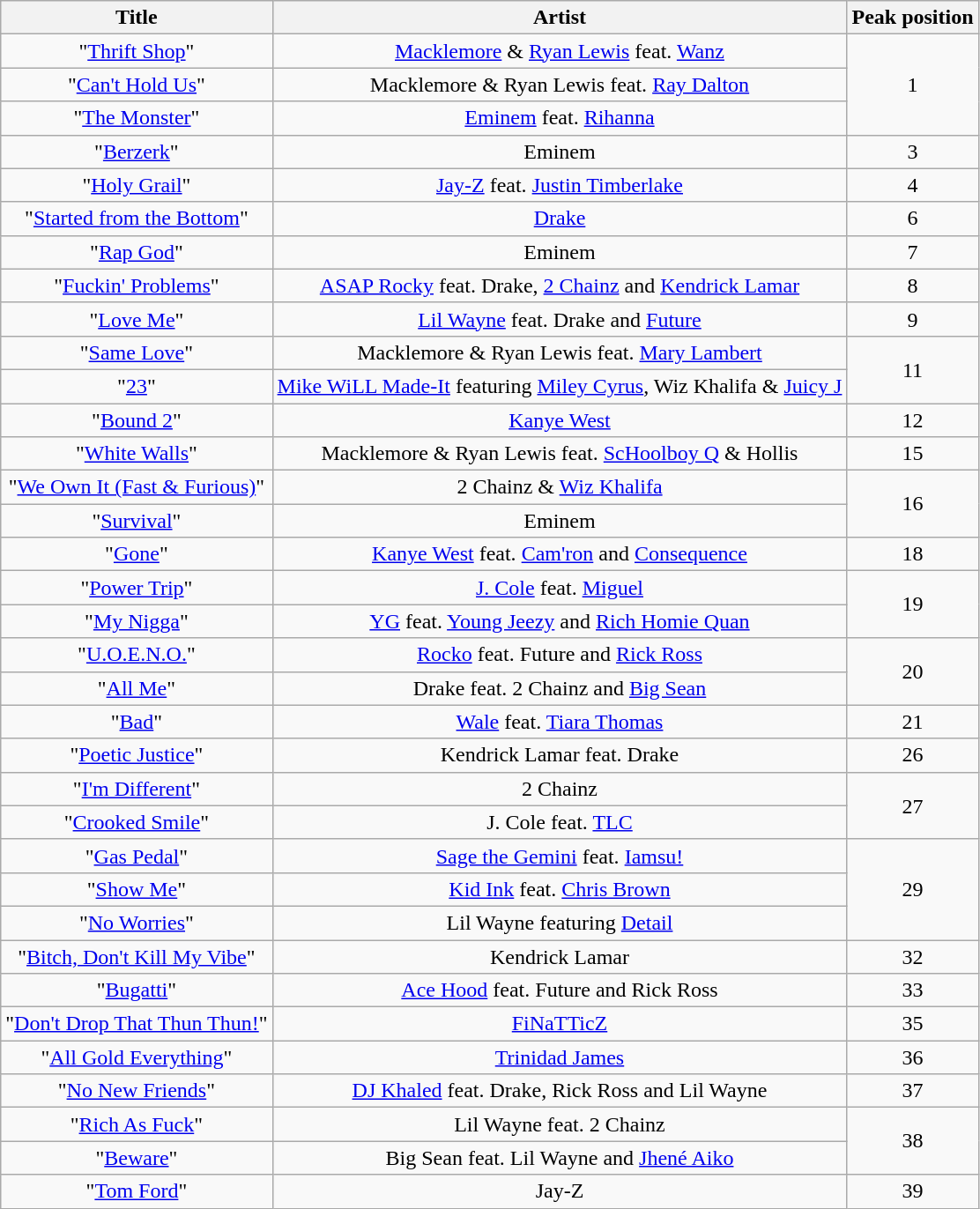<table class="wikitable plainrowheaders" style="text-align:center;">
<tr>
<th scope="col">Title</th>
<th scope="col">Artist</th>
<th scope="col">Peak position</th>
</tr>
<tr>
<td>"<a href='#'>Thrift Shop</a>"</td>
<td><a href='#'>Macklemore</a> & <a href='#'>Ryan Lewis</a> feat. <a href='#'>Wanz</a></td>
<td rowspan="3">1</td>
</tr>
<tr>
<td>"<a href='#'>Can't Hold Us</a>"</td>
<td>Macklemore & Ryan Lewis feat. <a href='#'>Ray Dalton</a></td>
</tr>
<tr>
<td>"<a href='#'>The Monster</a>"</td>
<td><a href='#'>Eminem</a> feat. <a href='#'>Rihanna</a></td>
</tr>
<tr>
<td>"<a href='#'>Berzerk</a>"</td>
<td>Eminem</td>
<td>3</td>
</tr>
<tr>
<td>"<a href='#'>Holy Grail</a>"</td>
<td><a href='#'>Jay-Z</a> feat. <a href='#'>Justin Timberlake</a></td>
<td>4</td>
</tr>
<tr>
<td>"<a href='#'>Started from the Bottom</a>"</td>
<td><a href='#'>Drake</a></td>
<td>6</td>
</tr>
<tr>
<td>"<a href='#'>Rap God</a>"</td>
<td>Eminem</td>
<td>7</td>
</tr>
<tr>
<td>"<a href='#'>Fuckin' Problems</a>"</td>
<td><a href='#'>ASAP Rocky</a> feat. Drake, <a href='#'>2 Chainz</a> and <a href='#'>Kendrick Lamar</a></td>
<td>8</td>
</tr>
<tr>
<td>"<a href='#'>Love Me</a>"</td>
<td><a href='#'>Lil Wayne</a> feat. Drake and <a href='#'>Future</a></td>
<td>9</td>
</tr>
<tr>
<td>"<a href='#'>Same Love</a>"</td>
<td>Macklemore & Ryan Lewis feat. <a href='#'>Mary Lambert</a></td>
<td rowspan="2">11</td>
</tr>
<tr>
<td>"<a href='#'>23</a>"</td>
<td><a href='#'>Mike WiLL Made-It</a> featuring <a href='#'>Miley Cyrus</a>, Wiz Khalifa & <a href='#'>Juicy J</a></td>
</tr>
<tr>
<td>"<a href='#'>Bound 2</a>"</td>
<td><a href='#'>Kanye West</a></td>
<td>12</td>
</tr>
<tr>
<td>"<a href='#'>White Walls</a>"</td>
<td>Macklemore & Ryan Lewis feat. <a href='#'>ScHoolboy Q</a> & Hollis</td>
<td>15</td>
</tr>
<tr>
<td>"<a href='#'>We Own It (Fast & Furious)</a>"</td>
<td>2 Chainz & <a href='#'>Wiz Khalifa</a></td>
<td rowspan="2">16</td>
</tr>
<tr>
<td>"<a href='#'>Survival</a>"</td>
<td>Eminem</td>
</tr>
<tr>
<td>"<a href='#'>Gone</a>"</td>
<td><a href='#'>Kanye West</a> feat. <a href='#'>Cam'ron</a> and <a href='#'>Consequence</a></td>
<td>18</td>
</tr>
<tr>
<td>"<a href='#'>Power Trip</a>"</td>
<td><a href='#'>J. Cole</a> feat. <a href='#'>Miguel</a></td>
<td rowspan="2">19</td>
</tr>
<tr>
<td>"<a href='#'>My Nigga</a>"</td>
<td><a href='#'>YG</a> feat. <a href='#'>Young Jeezy</a> and <a href='#'>Rich Homie Quan</a></td>
</tr>
<tr>
<td>"<a href='#'>U.O.E.N.O.</a>"</td>
<td><a href='#'>Rocko</a> feat. Future and <a href='#'>Rick Ross</a></td>
<td rowspan="2">20</td>
</tr>
<tr>
<td>"<a href='#'>All Me</a>"</td>
<td>Drake feat. 2 Chainz and <a href='#'>Big Sean</a></td>
</tr>
<tr>
<td>"<a href='#'>Bad</a>"</td>
<td><a href='#'>Wale</a> feat. <a href='#'>Tiara Thomas</a></td>
<td>21</td>
</tr>
<tr>
<td>"<a href='#'>Poetic Justice</a>"</td>
<td>Kendrick Lamar feat. Drake</td>
<td>26</td>
</tr>
<tr>
<td>"<a href='#'>I'm Different</a>"</td>
<td>2 Chainz</td>
<td rowspan="2">27</td>
</tr>
<tr>
<td>"<a href='#'>Crooked Smile</a>"</td>
<td>J. Cole feat. <a href='#'>TLC</a></td>
</tr>
<tr>
<td>"<a href='#'>Gas Pedal</a>"</td>
<td><a href='#'>Sage the Gemini</a> feat. <a href='#'>Iamsu!</a></td>
<td rowspan="3">29</td>
</tr>
<tr>
<td>"<a href='#'>Show Me</a>"</td>
<td><a href='#'>Kid Ink</a> feat. <a href='#'>Chris Brown</a></td>
</tr>
<tr>
<td>"<a href='#'>No Worries</a>"</td>
<td>Lil Wayne featuring <a href='#'>Detail</a></td>
</tr>
<tr>
<td>"<a href='#'>Bitch, Don't Kill My Vibe</a>"</td>
<td>Kendrick Lamar</td>
<td>32</td>
</tr>
<tr>
<td>"<a href='#'>Bugatti</a>"</td>
<td><a href='#'>Ace Hood</a> feat. Future and Rick Ross</td>
<td>33</td>
</tr>
<tr>
<td>"<a href='#'>Don't Drop That Thun Thun!</a>"</td>
<td><a href='#'>FiNaTTicZ</a></td>
<td>35</td>
</tr>
<tr>
<td>"<a href='#'>All Gold Everything</a>"</td>
<td><a href='#'>Trinidad James</a></td>
<td>36</td>
</tr>
<tr>
<td>"<a href='#'>No New Friends</a>"</td>
<td><a href='#'>DJ Khaled</a> feat. Drake, Rick Ross and Lil Wayne</td>
<td>37</td>
</tr>
<tr>
<td>"<a href='#'>Rich As Fuck</a>"</td>
<td>Lil Wayne feat. 2 Chainz</td>
<td rowspan="2">38</td>
</tr>
<tr>
<td>"<a href='#'>Beware</a>"</td>
<td>Big Sean feat. Lil Wayne and <a href='#'>Jhené Aiko</a></td>
</tr>
<tr>
<td>"<a href='#'>Tom Ford</a>"</td>
<td>Jay-Z</td>
<td>39</td>
</tr>
</table>
